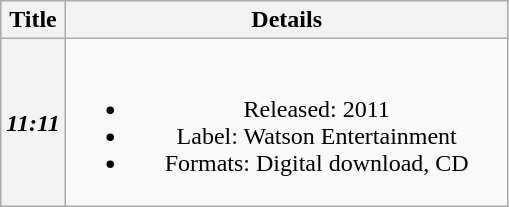<table class="wikitable plainrowheaders" style="text-align:center;">
<tr>
<th scope="col">Title</th>
<th scope="col" style="width:18em;">Details</th>
</tr>
<tr>
<th scope="row"><em>11:11</em></th>
<td><br><ul><li>Released: 2011</li><li>Label: Watson Entertainment</li><li>Formats: Digital download, CD</li></ul></td>
</tr>
</table>
